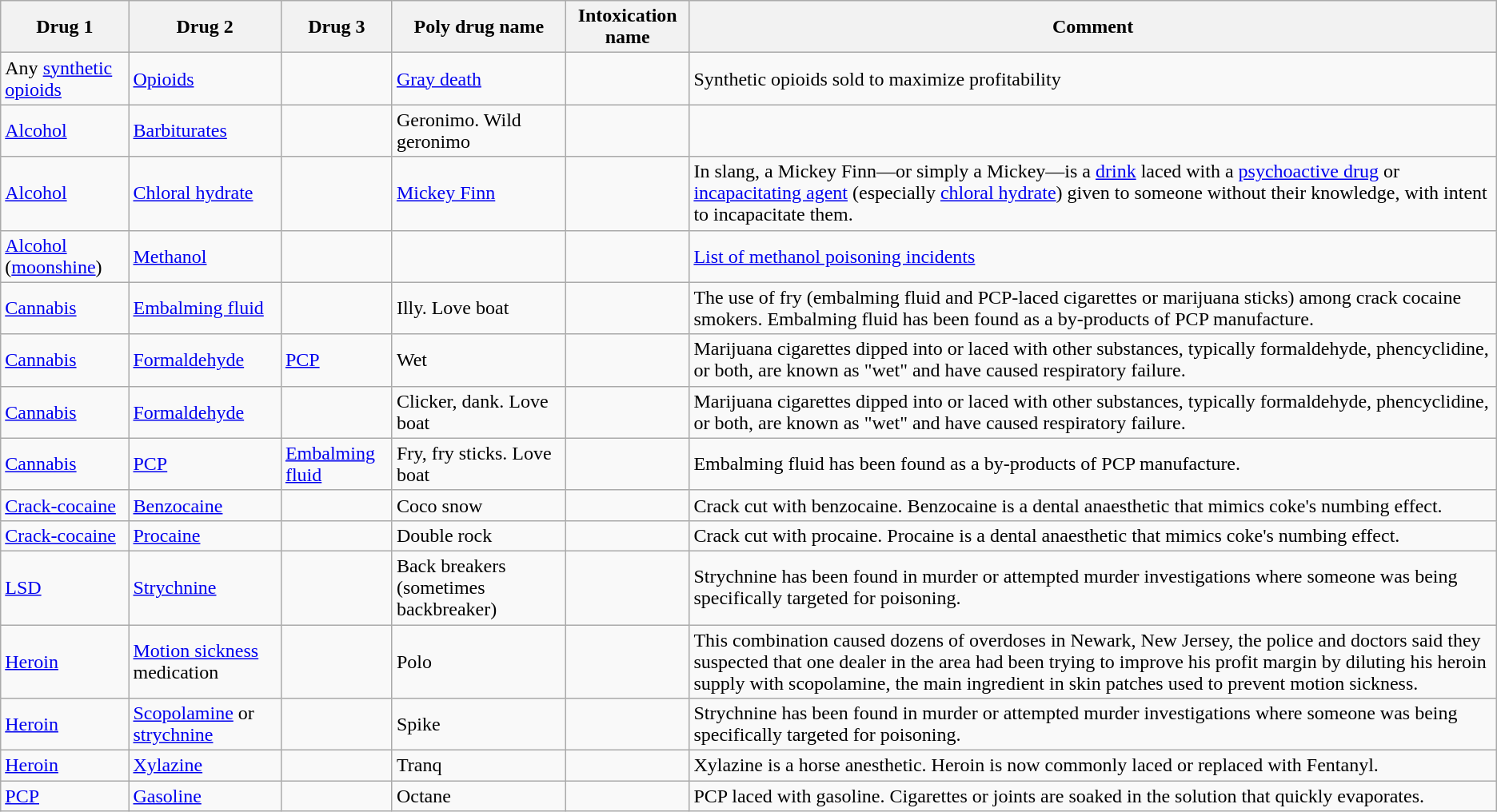<table class="wikitable sortable" border="1">
<tr>
<th>Drug 1</th>
<th>Drug 2</th>
<th>Drug 3</th>
<th>Poly drug name</th>
<th>Intoxication name</th>
<th>Comment</th>
</tr>
<tr>
<td>Any <a href='#'>synthetic opioids</a></td>
<td><a href='#'>Opioids</a></td>
<td></td>
<td><a href='#'>Gray death</a></td>
<td></td>
<td>Synthetic opioids sold to maximize profitability</td>
</tr>
<tr>
<td><a href='#'>Alcohol</a></td>
<td><a href='#'>Barbiturates</a></td>
<td></td>
<td>Geronimo. Wild geronimo</td>
<td></td>
<td></td>
</tr>
<tr>
<td><a href='#'>Alcohol</a></td>
<td><a href='#'>Chloral hydrate</a></td>
<td></td>
<td><a href='#'>Mickey Finn</a></td>
<td></td>
<td>In slang, a Mickey Finn—or simply a Mickey—is a <a href='#'>drink</a> laced with a <a href='#'>psychoactive drug</a> or <a href='#'>incapacitating agent</a> (especially <a href='#'>chloral hydrate</a>) given to someone without their knowledge, with intent to incapacitate them.</td>
</tr>
<tr>
<td><a href='#'>Alcohol</a> (<a href='#'>moonshine</a>)</td>
<td><a href='#'>Methanol</a></td>
<td></td>
<td></td>
<td></td>
<td><a href='#'>List of methanol poisoning incidents</a></td>
</tr>
<tr>
<td><a href='#'>Cannabis</a></td>
<td><a href='#'>Embalming fluid</a></td>
<td></td>
<td>Illy.  Love boat</td>
<td></td>
<td>The use of fry (embalming fluid and PCP-laced cigarettes or marijuana sticks) among crack cocaine smokers. Embalming fluid has been found as a by-products of PCP manufacture.</td>
</tr>
<tr>
<td><a href='#'>Cannabis</a></td>
<td><a href='#'>Formaldehyde</a></td>
<td><a href='#'>PCP</a></td>
<td>Wet</td>
<td></td>
<td>Marijuana cigarettes dipped into or laced with other substances, typically formaldehyde, phencyclidine, or both, are known as "wet" and have caused respiratory failure.</td>
</tr>
<tr>
<td><a href='#'>Cannabis</a></td>
<td><a href='#'>Formaldehyde</a></td>
<td></td>
<td>Clicker, dank. Love boat</td>
<td></td>
<td>Marijuana cigarettes dipped into or laced with other substances, typically formaldehyde, phencyclidine, or both, are known as "wet" and have caused respiratory failure.</td>
</tr>
<tr>
<td><a href='#'>Cannabis</a></td>
<td><a href='#'>PCP</a></td>
<td><a href='#'>Embalming fluid</a></td>
<td>Fry, fry sticks. Love boat</td>
<td></td>
<td>Embalming fluid has been found as a by-products of PCP manufacture.</td>
</tr>
<tr>
<td><a href='#'>Crack-cocaine</a></td>
<td><a href='#'>Benzocaine</a></td>
<td></td>
<td>Coco snow</td>
<td></td>
<td>Crack cut with benzocaine. Benzocaine is a dental anaesthetic that mimics coke's numbing effect.</td>
</tr>
<tr>
<td><a href='#'>Crack-cocaine</a></td>
<td><a href='#'>Procaine</a></td>
<td></td>
<td>Double rock</td>
<td></td>
<td>Crack cut with procaine. Procaine is a dental anaesthetic that mimics coke's numbing effect.</td>
</tr>
<tr>
<td><a href='#'>LSD</a></td>
<td><a href='#'>Strychnine</a></td>
<td></td>
<td>Back breakers (sometimes backbreaker)</td>
<td></td>
<td>Strychnine has been found in murder or attempted murder investigations where someone was being specifically targeted for poisoning.</td>
</tr>
<tr>
<td><a href='#'>Heroin</a></td>
<td><a href='#'>Motion sickness</a> medication</td>
<td></td>
<td>Polo</td>
<td></td>
<td>This combination caused dozens of overdoses in Newark, New Jersey, the police and doctors said they suspected that one dealer in the area had been trying to improve his profit margin by diluting his heroin supply with scopolamine, the main ingredient in skin patches used to prevent motion sickness.</td>
</tr>
<tr>
<td><a href='#'>Heroin</a></td>
<td><a href='#'>Scopolamine</a> or <a href='#'>strychnine</a></td>
<td></td>
<td>Spike</td>
<td></td>
<td>Strychnine has been found in murder or attempted murder investigations where someone was being specifically targeted for poisoning.</td>
</tr>
<tr>
<td><a href='#'>Heroin</a></td>
<td><a href='#'>Xylazine</a></td>
<td></td>
<td>Tranq</td>
<td></td>
<td>Xylazine is a horse anesthetic. Heroin is now commonly laced or replaced with Fentanyl.</td>
</tr>
<tr>
<td><a href='#'>PCP</a></td>
<td><a href='#'>Gasoline</a></td>
<td></td>
<td>Octane</td>
<td></td>
<td>PCP laced with gasoline. Cigarettes or joints are soaked in the solution that quickly evaporates.</td>
</tr>
</table>
